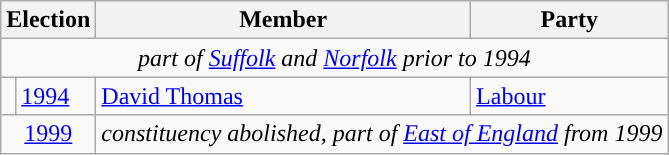<table class="wikitable">
<tr>
<th colspan="2">Election</th>
<th>Member</th>
<th>Party</th>
</tr>
<tr>
<td colspan="4" align="center"><em>part of <a href='#'>Suffolk</a> and <a href='#'>Norfolk</a> prior to 1994</em></td>
</tr>
<tr>
<td style="background-color: "></td>
<td><a href='#'>1994</a></td>
<td><a href='#'>David Thomas</a></td>
<td><a href='#'>Labour</a></td>
</tr>
<tr>
<td colspan="2" align="center"><a href='#'>1999</a></td>
<td colspan="2"><em>constituency abolished, part of <a href='#'>East of England</a> from 1999</em></td>
</tr>
</table>
